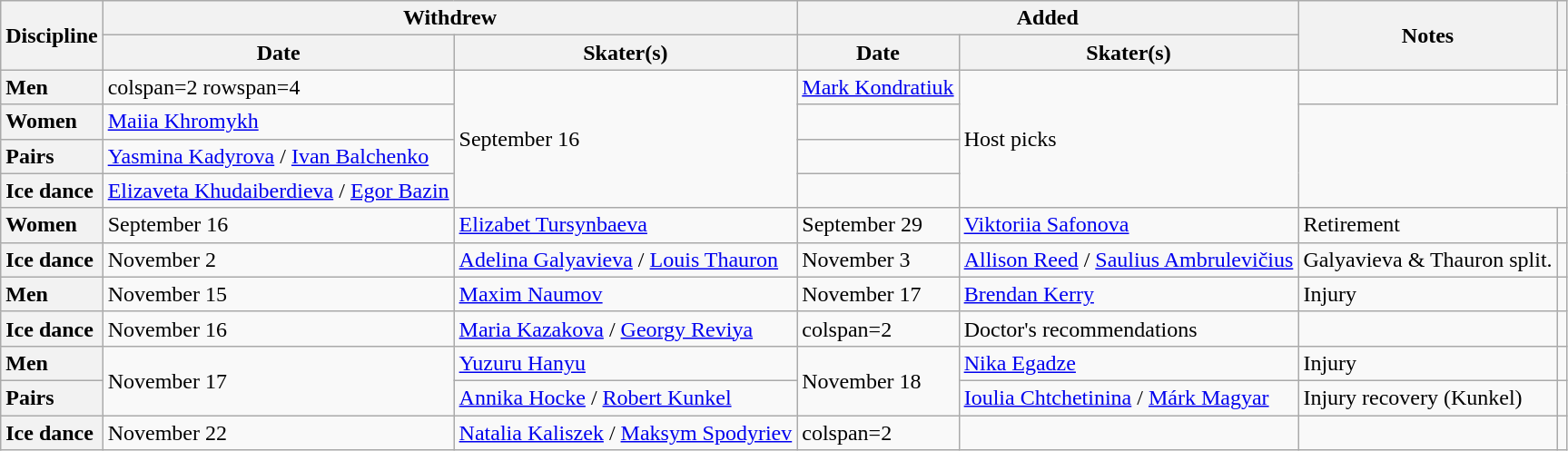<table class="wikitable unsortable">
<tr>
<th scope="col" rowspan=2>Discipline</th>
<th scope="col" colspan=2>Withdrew</th>
<th scope="col" colspan=2>Added</th>
<th scope="col" rowspan=2>Notes</th>
<th scope="col" rowspan=2></th>
</tr>
<tr>
<th>Date</th>
<th>Skater(s)</th>
<th>Date</th>
<th>Skater(s)</th>
</tr>
<tr>
<th scope="row" style="text-align:left">Men</th>
<td>colspan=2 rowspan=4 </td>
<td rowspan=4>September 16</td>
<td> <a href='#'>Mark Kondratiuk</a></td>
<td rowspan=4>Host picks</td>
<td></td>
</tr>
<tr>
<th scope="row" style="text-align:left">Women</th>
<td> <a href='#'>Maiia Khromykh</a></td>
<td></td>
</tr>
<tr>
<th scope="row" style="text-align:left">Pairs</th>
<td> <a href='#'>Yasmina Kadyrova</a> / <a href='#'>Ivan Balchenko</a></td>
<td></td>
</tr>
<tr>
<th scope="row" style="text-align:left">Ice dance</th>
<td> <a href='#'>Elizaveta Khudaiberdieva</a> / <a href='#'>Egor Bazin</a></td>
<td></td>
</tr>
<tr>
<th scope="row" style="text-align:left">Women</th>
<td>September 16</td>
<td> <a href='#'>Elizabet Tursynbaeva</a></td>
<td>September 29</td>
<td> <a href='#'>Viktoriia Safonova</a></td>
<td>Retirement</td>
<td></td>
</tr>
<tr>
<th scope="row" style="text-align:left">Ice dance</th>
<td>November 2</td>
<td> <a href='#'>Adelina Galyavieva</a> / <a href='#'>Louis Thauron</a></td>
<td>November 3</td>
<td> <a href='#'>Allison Reed</a> / <a href='#'>Saulius Ambrulevičius</a></td>
<td>Galyavieva & Thauron split.</td>
<td></td>
</tr>
<tr>
<th scope="row" style="text-align:left">Men</th>
<td>November 15</td>
<td> <a href='#'>Maxim Naumov</a></td>
<td>November 17</td>
<td> <a href='#'>Brendan Kerry</a></td>
<td>Injury</td>
<td></td>
</tr>
<tr>
<th scope="row" style="text-align:left">Ice dance</th>
<td>November 16</td>
<td> <a href='#'>Maria Kazakova</a> / <a href='#'>Georgy Reviya</a></td>
<td>colspan=2 </td>
<td>Doctor's recommendations</td>
<td></td>
</tr>
<tr>
<th scope="row" style="text-align:left">Men</th>
<td rowspan=2>November 17</td>
<td> <a href='#'>Yuzuru Hanyu</a></td>
<td rowspan=2>November 18</td>
<td> <a href='#'>Nika Egadze</a></td>
<td>Injury</td>
<td></td>
</tr>
<tr>
<th scope="row" style="text-align:left">Pairs</th>
<td> <a href='#'>Annika Hocke</a> / <a href='#'>Robert Kunkel</a></td>
<td> <a href='#'>Ioulia Chtchetinina</a> / <a href='#'>Márk Magyar</a></td>
<td>Injury recovery (Kunkel)</td>
<td></td>
</tr>
<tr>
<th scope="row" style="text-align:left">Ice dance</th>
<td>November 22</td>
<td> <a href='#'>Natalia Kaliszek</a> / <a href='#'>Maksym Spodyriev</a></td>
<td>colspan=2 </td>
<td></td>
<td></td>
</tr>
</table>
